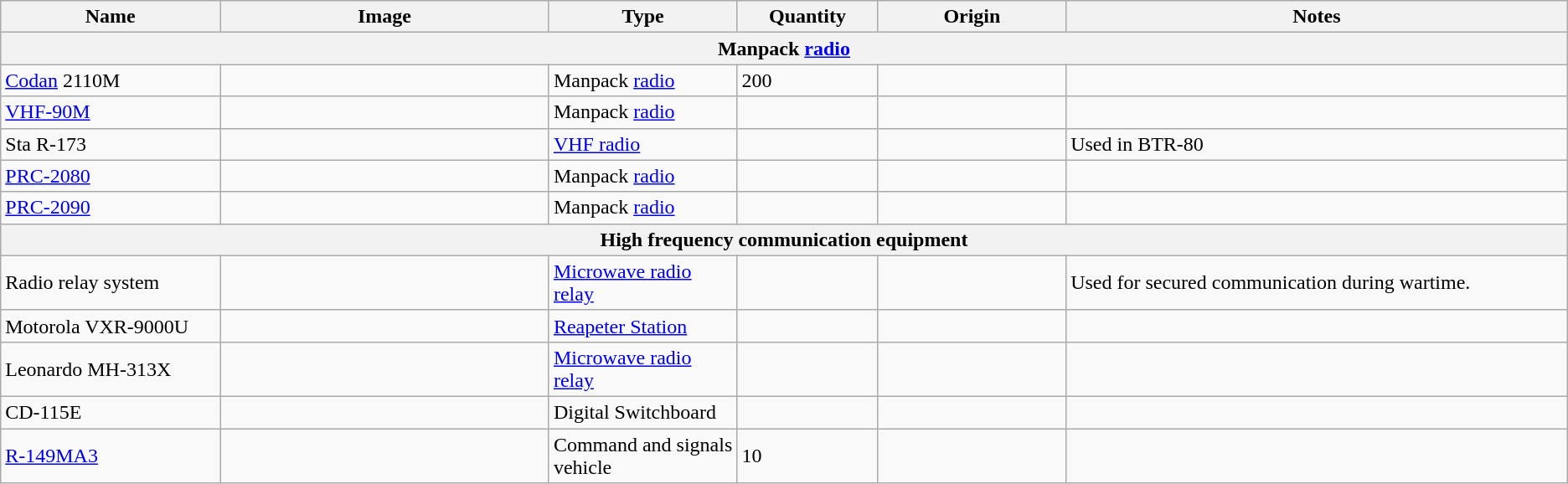<table class="wikitable">
<tr>
<th style="width: 14%;">Name</th>
<th style="width: 21%;">Image</th>
<th style="width: 12%;">Type</th>
<th style="width: 9%;">Quantity</th>
<th style="width: 12%;">Origin</th>
<th style="width: 32%;">Notes</th>
</tr>
<tr>
<th colspan="6">Manpack <a href='#'>radio</a></th>
</tr>
<tr>
<td><a href='#'>Codan</a> 2110M</td>
<td></td>
<td>Manpack <a href='#'>radio</a></td>
<td>200</td>
<td></td>
<td></td>
</tr>
<tr>
<td><a href='#'>VHF-90M</a></td>
<td></td>
<td>Manpack <a href='#'>radio</a></td>
<td></td>
<td></td>
<td></td>
</tr>
<tr>
<td>Sta R-173</td>
<td></td>
<td><a href='#'>VHF radio</a></td>
<td></td>
<td></td>
<td>Used in BTR-80</td>
</tr>
<tr>
<td><a href='#'>PRC-2080</a></td>
<td></td>
<td>Manpack <a href='#'>radio</a></td>
<td></td>
<td></td>
<td></td>
</tr>
<tr>
<td><a href='#'>PRC-2090</a></td>
<td></td>
<td>Manpack <a href='#'>radio</a></td>
<td></td>
<td></td>
<td></td>
</tr>
<tr>
<th colspan="6">High frequency communication equipment</th>
</tr>
<tr>
<td>Radio relay system</td>
<td></td>
<td><a href='#'>Microwave radio relay</a></td>
<td></td>
<td></td>
<td>Used for secured communication during wartime.</td>
</tr>
<tr>
<td>Motorola VXR-9000U</td>
<td></td>
<td><a href='#'>Reapeter Station</a></td>
<td></td>
<td></td>
<td></td>
</tr>
<tr>
<td>Leonardo MH-313X</td>
<td></td>
<td><a href='#'>Microwave radio relay</a></td>
<td></td>
<td></td>
<td></td>
</tr>
<tr>
<td>CD-115E</td>
<td></td>
<td>Digital Switchboard</td>
<td></td>
<td></td>
<td></td>
</tr>
<tr>
<td><a href='#'>R-149MA3</a></td>
<td></td>
<td>Command and signals vehicle</td>
<td>10</td>
<td></td>
<td></td>
</tr>
</table>
